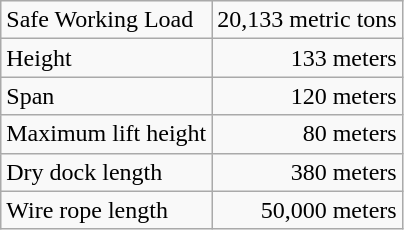<table class="wikitable">
<tr>
<td>Safe Working Load</td>
<td align=right>20,133 metric tons</td>
</tr>
<tr>
<td>Height</td>
<td align=right>133 meters</td>
</tr>
<tr>
<td>Span</td>
<td align=right>120 meters</td>
</tr>
<tr>
<td>Maximum lift height</td>
<td align=right>80 meters</td>
</tr>
<tr>
<td>Dry dock length</td>
<td align=right>380 meters</td>
</tr>
<tr>
<td>Wire rope length</td>
<td align=right>50,000 meters</td>
</tr>
</table>
